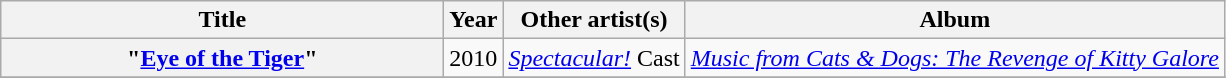<table class="wikitable plainrowheaders" style="text-align:center;">
<tr>
<th scope="col" style="width:18em;">Title</th>
<th scope="col">Year</th>
<th scope="col">Other artist(s)</th>
<th scope="col">Album</th>
</tr>
<tr>
<th scope="row">"<a href='#'>Eye of the Tiger</a>"</th>
<td>2010</td>
<td><em><a href='#'>Spectacular!</a></em> Cast</td>
<td><em><a href='#'>Music from Cats & Dogs: The Revenge of Kitty Galore</a></em></td>
</tr>
<tr>
</tr>
</table>
